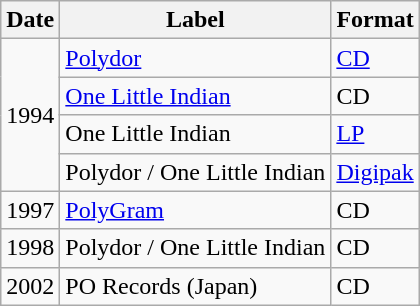<table class="wikitable">
<tr>
<th>Date</th>
<th>Label</th>
<th>Format</th>
</tr>
<tr>
<td rowspan="4">1994</td>
<td><a href='#'>Polydor</a></td>
<td><a href='#'>CD</a></td>
</tr>
<tr>
<td><a href='#'>One Little Indian</a></td>
<td>CD</td>
</tr>
<tr>
<td>One Little Indian</td>
<td><a href='#'>LP</a></td>
</tr>
<tr>
<td>Polydor / One Little Indian</td>
<td><a href='#'>Digipak</a></td>
</tr>
<tr>
<td>1997</td>
<td><a href='#'>PolyGram</a></td>
<td>CD</td>
</tr>
<tr>
<td>1998</td>
<td>Polydor / One Little Indian</td>
<td>CD</td>
</tr>
<tr>
<td>2002</td>
<td>PO Records (Japan)</td>
<td>CD</td>
</tr>
</table>
